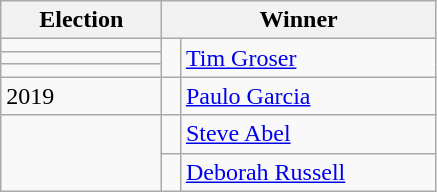<table class=wikitable>
<tr>
<th width=100>Election</th>
<th width=175 colspan=2>Winner</th>
</tr>
<tr>
<td></td>
<td width=5 rowspan=3 bgcolor=></td>
<td rowspan=3><a href='#'>Tim Groser</a></td>
</tr>
<tr>
<td></td>
</tr>
<tr>
<td></td>
</tr>
<tr>
<td>2019</td>
<td bgcolor=></td>
<td><a href='#'>Paulo Garcia</a></td>
</tr>
<tr>
<td rowspan=2></td>
<td bgcolor=></td>
<td><a href='#'>Steve Abel</a></td>
</tr>
<tr>
<td bgcolor=></td>
<td><a href='#'>Deborah Russell</a></td>
</tr>
</table>
